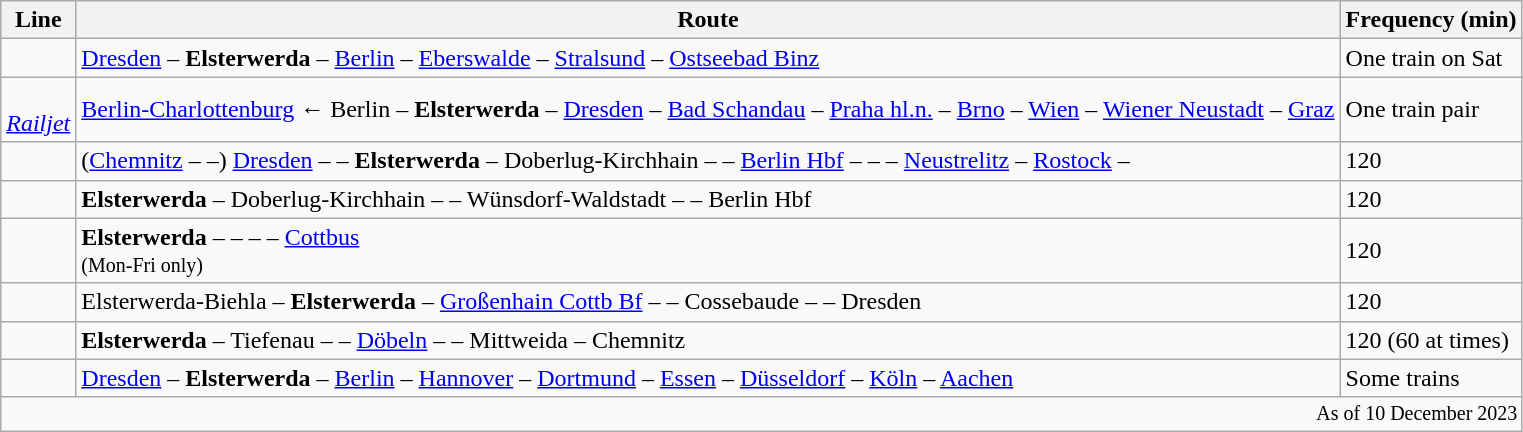<table class="wikitable">
<tr>
<th>Line</th>
<th>Route</th>
<th>Frequency (min)</th>
</tr>
<tr>
<td align="center"></td>
<td><a href='#'>Dresden</a> – <strong>Elsterwerda</strong> – <a href='#'>Berlin</a> – <a href='#'>Eberswalde</a> – <a href='#'>Stralsund</a> – <a href='#'>Ostseebad Binz</a></td>
<td>One train on Sat</td>
</tr>
<tr>
<td align="center"><br><em><a href='#'>Railjet</a></em></td>
<td><a href='#'>Berlin-Charlottenburg</a> ← Berlin – <strong>Elsterwerda</strong> – <a href='#'>Dresden</a> – <a href='#'>Bad Schandau</a> – <a href='#'>Praha hl.n.</a> – <a href='#'>Brno</a> – <a href='#'>Wien</a> – <a href='#'>Wiener Neustadt</a> – <a href='#'>Graz</a></td>
<td>One train pair</td>
</tr>
<tr>
<td align="center"></td>
<td>(<a href='#'>Chemnitz</a> –  –) <a href='#'>Dresden</a> –  – <strong>Elsterwerda</strong> – Doberlug-Kirchhain –  – <a href='#'>Berlin Hbf</a> –  –  – <a href='#'>Neustrelitz</a> – <a href='#'>Rostock</a> – </td>
<td>120</td>
</tr>
<tr>
<td align="center"></td>
<td><strong>Elsterwerda</strong> – Doberlug-Kirchhain –  – Wünsdorf-Waldstadt –  – Berlin Hbf</td>
<td>120</td>
</tr>
<tr>
<td align="center"></td>
<td><strong>Elsterwerda</strong> –  –  –  – <a href='#'>Cottbus</a><br><small>(Mon-Fri only)</small></td>
<td>120</td>
</tr>
<tr>
<td align="center"></td>
<td>Elsterwerda-Biehla – <strong>Elsterwerda</strong> – <a href='#'>Großenhain Cottb Bf</a> –  – Cossebaude –  – Dresden</td>
<td>120</td>
</tr>
<tr>
<td align="center"></td>
<td><strong>Elsterwerda</strong> – Tiefenau –  – <a href='#'>Döbeln</a> –  – Mittweida – Chemnitz</td>
<td>120 (60 at times)</td>
</tr>
<tr>
<td align="center"></td>
<td><a href='#'>Dresden</a> – <strong>Elsterwerda</strong> – <a href='#'>Berlin</a> – <a href='#'>Hannover</a> – <a href='#'>Dortmund</a> – <a href='#'>Essen</a> – <a href='#'>Düsseldorf</a> – <a href='#'>Köln</a> – <a href='#'>Aachen</a></td>
<td>Some trains</td>
</tr>
<tr>
<td colspan="3" style="text-align:right; font-size:smaller;">As of 10 December 2023</td>
</tr>
</table>
